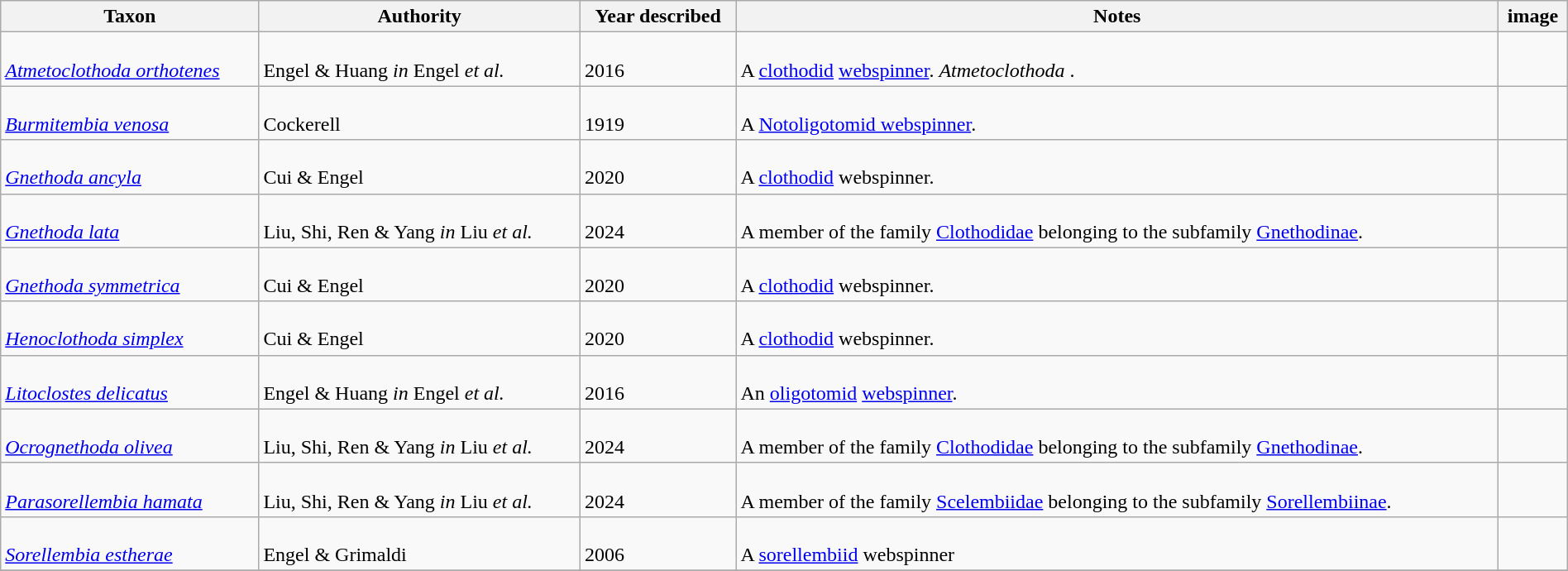<table class="wikitable sortable" align="center" width="100%">
<tr>
<th>Taxon</th>
<th>Authority</th>
<th>Year described</th>
<th>Notes</th>
<th>image</th>
</tr>
<tr>
<td><br><em><a href='#'>Atmetoclothoda orthotenes</a></em></td>
<td><br>Engel & Huang <em>in</em> Engel <em>et al.</em></td>
<td><br>2016</td>
<td><br>A <a href='#'>clothodid</a> <a href='#'>webspinner</a>. <em>Atmetoclothoda </em>.</td>
<td></td>
</tr>
<tr>
<td><br><em><a href='#'>Burmitembia venosa</a></em></td>
<td><br>Cockerell</td>
<td><br>1919</td>
<td><br>A <a href='#'>Notoligotomid webspinner</a>.</td>
<td><br></td>
</tr>
<tr>
<td><br><em><a href='#'>Gnethoda ancyla</a></em></td>
<td><br>Cui & Engel</td>
<td><br>2020</td>
<td><br>A <a href='#'>clothodid</a> webspinner.</td>
<td></td>
</tr>
<tr>
<td><br><em><a href='#'>Gnethoda lata</a></em></td>
<td><br>Liu, Shi, Ren & Yang <em>in</em> Liu <em>et al.</em></td>
<td><br>2024</td>
<td><br>A member of the family <a href='#'>Clothodidae</a> belonging to the subfamily <a href='#'>Gnethodinae</a>.</td>
<td></td>
</tr>
<tr>
<td><br><em><a href='#'>Gnethoda symmetrica</a></em></td>
<td><br>Cui & Engel</td>
<td><br>2020</td>
<td><br>A <a href='#'>clothodid</a> webspinner.</td>
<td></td>
</tr>
<tr>
<td><br><em><a href='#'>Henoclothoda simplex</a></em></td>
<td><br>Cui & Engel</td>
<td><br>2020</td>
<td><br>A <a href='#'>clothodid</a> webspinner.</td>
<td></td>
</tr>
<tr>
<td><br><em><a href='#'>Litoclostes delicatus</a></em></td>
<td><br>Engel & Huang <em>in</em> Engel <em>et al.</em></td>
<td><br>2016</td>
<td><br>An <a href='#'>oligotomid</a> <a href='#'>webspinner</a>.</td>
<td></td>
</tr>
<tr>
<td><br><em><a href='#'>Ocrognethoda olivea</a></em></td>
<td><br>Liu, Shi, Ren & Yang <em>in</em> Liu <em>et al.</em></td>
<td><br>2024</td>
<td><br>A member of the family <a href='#'>Clothodidae</a> belonging to the subfamily <a href='#'>Gnethodinae</a>.</td>
<td></td>
</tr>
<tr>
<td><br><em><a href='#'>Parasorellembia hamata</a></em></td>
<td><br>Liu, Shi, Ren & Yang <em>in</em> Liu <em>et al.</em></td>
<td><br>2024</td>
<td><br>A member of the family <a href='#'>Scelembiidae</a> belonging to the subfamily <a href='#'>Sorellembiinae</a>.</td>
<td></td>
</tr>
<tr>
<td><br><em><a href='#'>Sorellembia estherae</a></em></td>
<td><br>Engel & Grimaldi</td>
<td><br>2006</td>
<td><br>A <a href='#'>sorellembiid</a> webspinner</td>
<td></td>
</tr>
<tr>
</tr>
</table>
